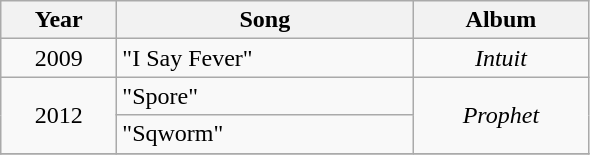<table class="wikitable" style="text-align:center;">
<tr>
<th>Year</th>
<th>Song</th>
<th>Album</th>
</tr>
<tr>
<td>2009</td>
<td align="left">"I Say Fever"</td>
<td><em>Intuit</em></td>
</tr>
<tr>
<td rowspan="2" width="70px">2012</td>
<td align="left" width="190px">"Spore"</td>
<td rowspan="2" width="110px"><em>Prophet</em></td>
</tr>
<tr>
<td align="left">"Sqworm"</td>
</tr>
<tr>
</tr>
</table>
